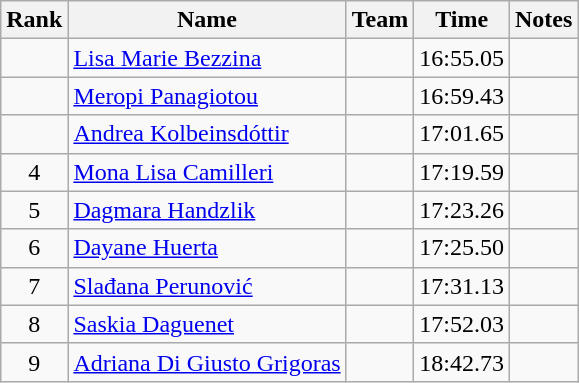<table class="wikitable sortable" style="text-align:center">
<tr>
<th>Rank</th>
<th>Name</th>
<th>Team</th>
<th>Time</th>
<th>Notes</th>
</tr>
<tr>
<td></td>
<td align="left"><a href='#'>Lisa Marie Bezzina</a></td>
<td align=left></td>
<td>16:55.05</td>
<td></td>
</tr>
<tr>
<td></td>
<td align="left"><a href='#'>Meropi Panagiotou</a></td>
<td align=left></td>
<td>16:59.43</td>
<td></td>
</tr>
<tr>
<td></td>
<td align="left"><a href='#'>Andrea Kolbeinsdóttir</a></td>
<td align=left></td>
<td>17:01.65</td>
<td></td>
</tr>
<tr>
<td>4</td>
<td align="left"><a href='#'>Mona Lisa Camilleri</a></td>
<td align=left></td>
<td>17:19.59</td>
<td></td>
</tr>
<tr>
<td>5</td>
<td align="left"><a href='#'>Dagmara Handzlik</a></td>
<td align=left></td>
<td>17:23.26</td>
<td></td>
</tr>
<tr>
<td>6</td>
<td align="left"><a href='#'>Dayane Huerta</a></td>
<td align=left></td>
<td>17:25.50</td>
<td></td>
</tr>
<tr>
<td>7</td>
<td align="left"><a href='#'>Slađana Perunović</a></td>
<td align=left></td>
<td>17:31.13</td>
<td></td>
</tr>
<tr>
<td>8</td>
<td align="left"><a href='#'>Saskia Daguenet</a></td>
<td align=left></td>
<td>17:52.03</td>
<td></td>
</tr>
<tr>
<td>9</td>
<td align="left"><a href='#'>Adriana Di Giusto Grigoras</a></td>
<td align=left></td>
<td>18:42.73</td>
<td></td>
</tr>
</table>
